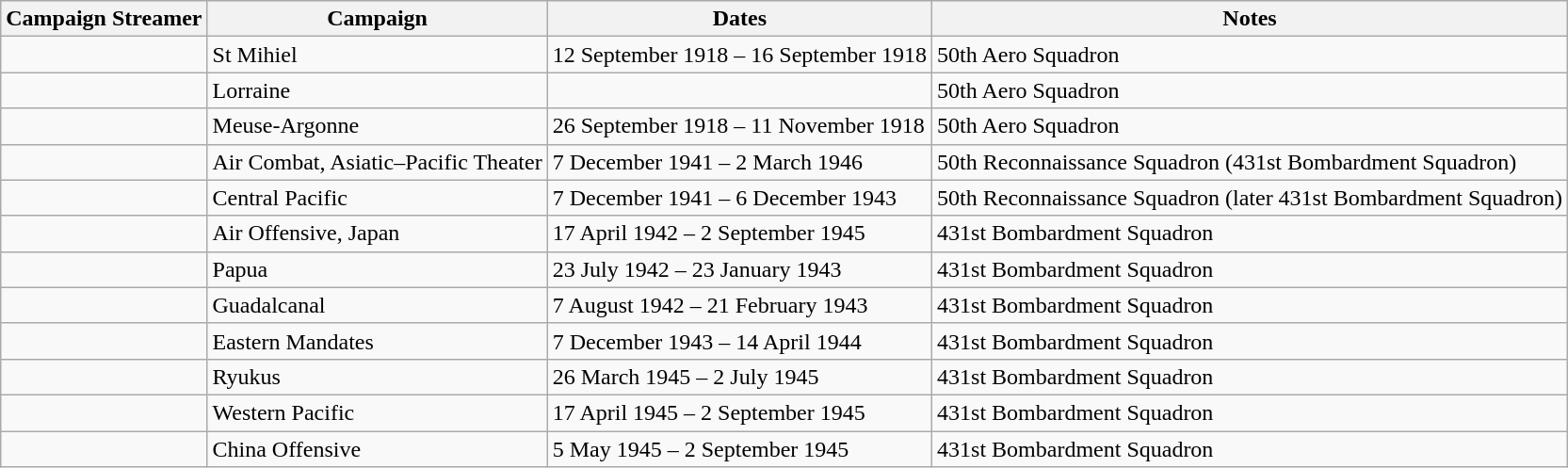<table class="wikitable">
<tr style="background:#efefef;">
<th>Campaign Streamer</th>
<th>Campaign</th>
<th>Dates</th>
<th>Notes</th>
</tr>
<tr>
<td></td>
<td>St Mihiel</td>
<td>12 September 1918 – 16 September 1918</td>
<td>50th Aero Squadron</td>
</tr>
<tr>
<td></td>
<td>Lorraine</td>
<td></td>
<td>50th Aero Squadron</td>
</tr>
<tr>
<td></td>
<td>Meuse-Argonne</td>
<td>26 September 1918 – 11 November 1918</td>
<td>50th Aero Squadron</td>
</tr>
<tr>
<td></td>
<td>Air Combat, Asiatic–Pacific Theater</td>
<td>7 December 1941 – 2 March 1946</td>
<td>50th Reconnaissance Squadron (431st Bombardment Squadron)</td>
</tr>
<tr>
<td></td>
<td>Central Pacific</td>
<td>7 December 1941 – 6 December 1943</td>
<td>50th Reconnaissance Squadron (later 431st Bombardment Squadron)</td>
</tr>
<tr>
<td></td>
<td>Air Offensive, Japan</td>
<td>17 April 1942 – 2 September 1945</td>
<td>431st Bombardment Squadron</td>
</tr>
<tr>
<td></td>
<td>Papua</td>
<td>23 July 1942 – 23 January 1943</td>
<td>431st Bombardment Squadron</td>
</tr>
<tr>
<td></td>
<td>Guadalcanal</td>
<td>7 August 1942 – 21 February 1943</td>
<td>431st Bombardment Squadron</td>
</tr>
<tr>
<td></td>
<td>Eastern Mandates</td>
<td>7 December 1943 – 14 April 1944</td>
<td>431st Bombardment Squadron</td>
</tr>
<tr>
<td></td>
<td>Ryukus</td>
<td>26 March 1945 – 2 July 1945</td>
<td>431st Bombardment Squadron</td>
</tr>
<tr>
<td></td>
<td>Western Pacific</td>
<td>17 April 1945 – 2 September 1945</td>
<td>431st Bombardment Squadron</td>
</tr>
<tr>
<td></td>
<td>China Offensive</td>
<td>5 May 1945 – 2 September 1945</td>
<td>431st Bombardment Squadron</td>
</tr>
</table>
